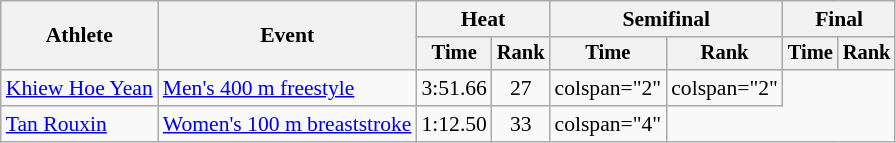<table class=wikitable style=font-size:90%;text-align:center>
<tr>
<th rowspan=2>Athlete</th>
<th rowspan=2>Event</th>
<th colspan=2>Heat</th>
<th colspan=2>Semifinal</th>
<th colspan=2>Final</th>
</tr>
<tr style=font-size:95%>
<th>Time</th>
<th>Rank</th>
<th>Time</th>
<th>Rank</th>
<th>Time</th>
<th>Rank</th>
</tr>
<tr>
<td align=left><a href='#'>Khiew Hoe Yean</a></td>
<td align=left><a href='#'>Men's 400 m freestyle</a></td>
<td>3:51.66</td>
<td>27</td>
<td>colspan="2" </td>
<td>colspan="2" </td>
</tr>
<tr>
<td align=left><a href='#'>Tan Rouxin</a></td>
<td align=left><a href='#'>Women's 100 m breaststroke</a></td>
<td>1:12.50</td>
<td>33</td>
<td>colspan="4" </td>
</tr>
</table>
